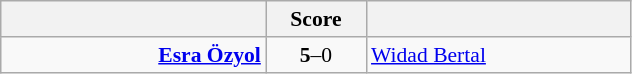<table class="wikitable" style="text-align: center; font-size:90% ">
<tr>
<th align="right" width="170"></th>
<th width="60">Score</th>
<th align="left" width="170"></th>
</tr>
<tr>
<td align=right><strong><a href='#'>Esra Özyol</a></strong> </td>
<td align=center><strong>5</strong>–0</td>
<td align=left> <a href='#'>Widad Bertal</a></td>
</tr>
</table>
